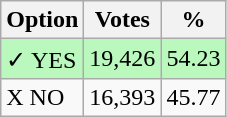<table class="wikitable">
<tr>
<th>Option</th>
<th>Votes</th>
<th>%</th>
</tr>
<tr>
<td style=background:#bbf8be>✓ YES</td>
<td style=background:#bbf8be>19,426</td>
<td style=background:#bbf8be>54.23</td>
</tr>
<tr>
<td>X NO</td>
<td>16,393</td>
<td>45.77</td>
</tr>
</table>
